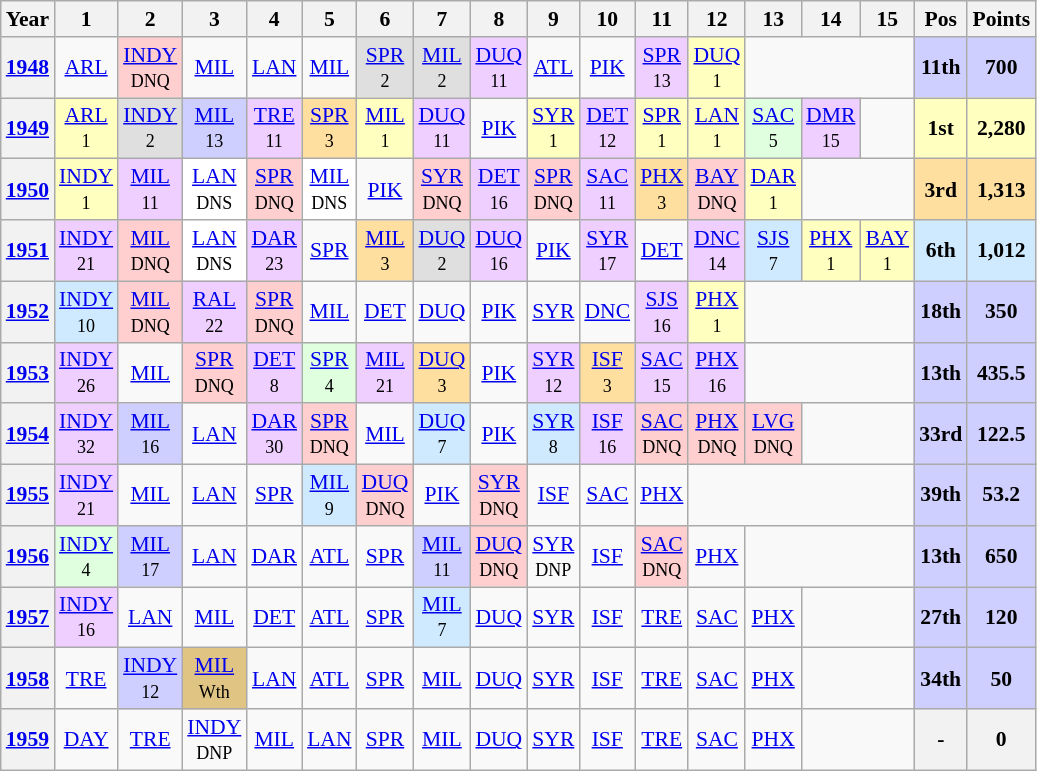<table class="wikitable" style="text-align:center; font-size:90%">
<tr>
<th>Year</th>
<th>1</th>
<th>2</th>
<th>3</th>
<th>4</th>
<th>5</th>
<th>6</th>
<th>7</th>
<th>8</th>
<th>9</th>
<th>10</th>
<th>11</th>
<th>12</th>
<th>13</th>
<th>14</th>
<th>15</th>
<th>Pos</th>
<th>Points</th>
</tr>
<tr>
<th rowspan=1><a href='#'>1948</a></th>
<td><a href='#'>ARL</a></td>
<td style="background:#FFCFCF;"><a href='#'>INDY</a><br><small>DNQ</small></td>
<td><a href='#'>MIL</a></td>
<td><a href='#'>LAN</a></td>
<td><a href='#'>MIL</a></td>
<td style="background:#DFDFDF;"><a href='#'>SPR</a><br><small>2</small></td>
<td style="background:#DFDFDF;"><a href='#'>MIL</a><br><small>2</small></td>
<td style="background:#EFCFFF;"><a href='#'>DUQ</a><br><small>11</small></td>
<td><a href='#'>ATL</a></td>
<td><a href='#'>PIK</a></td>
<td style="background:#EFCFFF;"><a href='#'>SPR</a><br><small>13</small></td>
<td style="background:#FFFFBF;"><a href='#'>DUQ</a><br><small>1</small></td>
<td colspan=3></td>
<th style="background:#CFCFFF;">11th</th>
<th style="background:#CFCFFF;">700</th>
</tr>
<tr>
<th rowspan=1><a href='#'>1949</a></th>
<td style="background:#FFFFBF;"><a href='#'>ARL</a><br><small>1</small></td>
<td style="background:#DFDFDF;"><a href='#'>INDY</a><br><small>2</small></td>
<td style="background:#CFCFFF;"><a href='#'>MIL</a><br><small>13</small></td>
<td style="background:#EFCFFF;"><a href='#'>TRE</a><br><small>11</small></td>
<td style="background:#FFDF9F;"><a href='#'>SPR</a><br><small>3</small></td>
<td style="background:#FFFFBF;"><a href='#'>MIL</a><br><small>1</small></td>
<td style="background:#EFCFFF;"><a href='#'>DUQ</a><br><small>11</small></td>
<td><a href='#'>PIK</a></td>
<td style="background:#FFFFBF;"><a href='#'>SYR</a><br><small>1</small></td>
<td style="background:#EFCFFF;"><a href='#'>DET</a><br><small>12</small></td>
<td style="background:#FFFFBF;"><a href='#'>SPR</a><br><small>1</small></td>
<td style="background:#FFFFBF;"><a href='#'>LAN</a><br><small>1</small></td>
<td style="background:#DFFFDF;"><a href='#'>SAC</a><br><small>5</small></td>
<td style="background:#EFCFFF;"><a href='#'>DMR</a><br><small>15</small></td>
<td colspan=1></td>
<th style="background:#FFFFBF;">1st</th>
<th style="background:#FFFFBF;">2,280</th>
</tr>
<tr>
<th rowspan=1><a href='#'>1950</a></th>
<td style="background:#FFFFBF;"><a href='#'>INDY</a><br><small>1</small></td>
<td style="background:#EFCFFF;"><a href='#'>MIL</a><br><small>11</small></td>
<td style="background:#FFFFFF;"><a href='#'>LAN</a><br><small>DNS</small></td>
<td style="background:#FFCFCF;"><a href='#'>SPR</a><br><small>DNQ</small></td>
<td style="background:#FFFFFF;"><a href='#'>MIL</a><br><small>DNS</small></td>
<td><a href='#'>PIK</a></td>
<td style="background:#FFCFCF;"><a href='#'>SYR</a><br><small>DNQ</small></td>
<td style="background:#EFCFFF;"><a href='#'>DET</a><br><small>16</small></td>
<td style="background:#FFCFCF;"><a href='#'>SPR</a><br><small>DNQ</small></td>
<td style="background:#EFCFFF;"><a href='#'>SAC</a><br><small>11</small></td>
<td style="background:#FFDF9F;"><a href='#'>PHX</a><br><small>3</small></td>
<td style="background:#FFCFCF;"><a href='#'>BAY</a><br><small>DNQ</small></td>
<td style="background:#FFFFBF;"><a href='#'>DAR</a><br><small>1</small></td>
<td colspan=2></td>
<th style="background:#FFDF9F;">3rd</th>
<th style="background:#FFDF9F;">1,313</th>
</tr>
<tr>
<th rowspan=1><a href='#'>1951</a></th>
<td style="background:#EFCFFF;"><a href='#'>INDY</a><br><small>21</small></td>
<td style="background:#FFCFCF;"><a href='#'>MIL</a><br><small>DNQ</small></td>
<td style="background:#FFFFFF;"><a href='#'>LAN</a><br><small>DNS</small></td>
<td style="background:#EFCFFF;"><a href='#'>DAR</a><br><small>23</small></td>
<td><a href='#'>SPR</a></td>
<td style="background:#FFDF9F;"><a href='#'>MIL</a><br><small>3</small></td>
<td style="background:#DFDFDF;"><a href='#'>DUQ</a><br><small>2</small></td>
<td style="background:#EFCFFF;"><a href='#'>DUQ</a><br><small>16</small></td>
<td><a href='#'>PIK</a></td>
<td style="background:#EFCFFF;"><a href='#'>SYR</a><br><small>17</small></td>
<td><a href='#'>DET</a></td>
<td style="background:#EFCFFF;"><a href='#'>DNC</a><br><small>14</small></td>
<td style="background:#CFEAFF;"><a href='#'>SJS</a><br><small>7</small></td>
<td style="background:#FFFFBF;"><a href='#'>PHX</a><br><small>1</small></td>
<td style="background:#FFFFBF;"><a href='#'>BAY</a><br><small>1</small></td>
<th style="background:#CFEAFF;">6th</th>
<th style="background:#CFEAFF;">1,012</th>
</tr>
<tr>
<th rowspan=1><a href='#'>1952</a></th>
<td style="background:#CFEAFF;"><a href='#'>INDY</a><br><small>10</small></td>
<td style="background:#FFCFCF;"><a href='#'>MIL</a><br><small>DNQ</small></td>
<td style="background:#EFCFFF;"><a href='#'>RAL</a><br><small>22</small></td>
<td style="background:#FFCFCF;"><a href='#'>SPR</a><br><small>DNQ</small></td>
<td><a href='#'>MIL</a></td>
<td><a href='#'>DET</a></td>
<td><a href='#'>DUQ</a></td>
<td><a href='#'>PIK</a></td>
<td><a href='#'>SYR</a></td>
<td><a href='#'>DNC</a></td>
<td style="background:#EFCFFF;"><a href='#'>SJS</a><br><small>16</small></td>
<td style="background:#FFFFBF;"><a href='#'>PHX</a><br><small>1</small></td>
<td colspan=3></td>
<th style="background:#CFCFFF;">18th</th>
<th style="background:#CFCFFF;">350</th>
</tr>
<tr>
<th rowspan=1><a href='#'>1953</a></th>
<td style="background:#EFCFFF;"><a href='#'>INDY</a><br><small>26</small></td>
<td><a href='#'>MIL</a></td>
<td style="background:#FFCFCF;"><a href='#'>SPR</a><br><small>DNQ</small></td>
<td style="background:#EFCFFF;"><a href='#'>DET</a><br><small>8</small></td>
<td style="background:#DFFFDF;"><a href='#'>SPR</a><br><small>4</small></td>
<td style="background:#EFCFFF;"><a href='#'>MIL</a><br><small>21</small></td>
<td style="background:#FFDF9F;"><a href='#'>DUQ</a><br><small>3</small></td>
<td><a href='#'>PIK</a></td>
<td style="background:#EFCFFF;"><a href='#'>SYR</a><br><small>12</small></td>
<td style="background:#FFDF9F;"><a href='#'>ISF</a><br><small>3</small></td>
<td style="background:#EFCFFF;"><a href='#'>SAC</a><br><small>15</small></td>
<td style="background:#EFCFFF;"><a href='#'>PHX</a><br><small>16</small></td>
<td colspan=3></td>
<th style="background:#CFCFFF;">13th</th>
<th style="background:#CFCFFF;">435.5</th>
</tr>
<tr>
<th rowspan=1><a href='#'>1954</a></th>
<td style="background:#EFCFFF;"><a href='#'>INDY</a><br><small>32</small></td>
<td style="background:#CFCFFF;"><a href='#'>MIL</a><br><small>16</small></td>
<td><a href='#'>LAN</a></td>
<td style="background:#EFCFFF;"><a href='#'>DAR</a><br><small>30</small></td>
<td style="background:#FFCFCF;"><a href='#'>SPR</a><br><small>DNQ</small></td>
<td><a href='#'>MIL</a></td>
<td style="background:#CFEAFF;"><a href='#'>DUQ</a><br><small>7</small></td>
<td><a href='#'>PIK</a></td>
<td style="background:#CFEAFF;"><a href='#'>SYR</a><br><small>8</small></td>
<td style="background:#EFCFFF;"><a href='#'>ISF</a><br><small>16</small></td>
<td style="background:#FFCFCF;"><a href='#'>SAC</a><br><small>DNQ</small></td>
<td style="background:#FFCFCF;"><a href='#'>PHX</a><br><small>DNQ</small></td>
<td style="background:#FFCFCF;"><a href='#'>LVG</a><br><small>DNQ</small></td>
<td colspan=2></td>
<th style="background:#CFCFFF;">33rd</th>
<th style="background:#CFCFFF;">122.5</th>
</tr>
<tr>
<th rowspan=1><a href='#'>1955</a></th>
<td style="background:#EFCFFF;"><a href='#'>INDY</a><br><small>21</small></td>
<td><a href='#'>MIL</a></td>
<td><a href='#'>LAN</a></td>
<td><a href='#'>SPR</a></td>
<td style="background:#CFEAFF;"><a href='#'>MIL</a><br><small>9</small></td>
<td style="background:#FFCFCF;"><a href='#'>DUQ</a><br><small>DNQ</small></td>
<td><a href='#'>PIK</a></td>
<td style="background:#FFCFCF;"><a href='#'>SYR</a><br><small>DNQ</small></td>
<td><a href='#'>ISF</a></td>
<td><a href='#'>SAC</a></td>
<td><a href='#'>PHX</a></td>
<td colspan=4></td>
<th style="background:#CFCFFF;">39th</th>
<th style="background:#CFCFFF;">53.2</th>
</tr>
<tr>
<th rowspan=1><a href='#'>1956</a></th>
<td style="background:#DFFFDF;"><a href='#'>INDY</a><br><small>4</small></td>
<td style="background:#CFCFFF;"><a href='#'>MIL</a><br><small>17</small></td>
<td><a href='#'>LAN</a></td>
<td><a href='#'>DAR</a></td>
<td><a href='#'>ATL</a></td>
<td><a href='#'>SPR</a></td>
<td style="background:#CFCFFF;"><a href='#'>MIL</a><br><small>11</small></td>
<td style="background:#FFCFCF;"><a href='#'>DUQ</a><br><small>DNQ</small></td>
<td><a href='#'>SYR</a><br><small>DNP</small></td>
<td><a href='#'>ISF</a></td>
<td style="background:#FFCFCF;"><a href='#'>SAC</a><br><small>DNQ</small></td>
<td><a href='#'>PHX</a></td>
<td colspan=3></td>
<th style="background:#CFCFFF;">13th</th>
<th style="background:#CFCFFF;">650</th>
</tr>
<tr>
<th rowspan=1><a href='#'>1957</a></th>
<td style="background:#EFCFFF;"><a href='#'>INDY</a><br><small>16</small></td>
<td><a href='#'>LAN</a></td>
<td><a href='#'>MIL</a></td>
<td><a href='#'>DET</a></td>
<td><a href='#'>ATL</a></td>
<td><a href='#'>SPR</a></td>
<td style="background:#CFEAFF;"><a href='#'>MIL</a><br><small>7</small></td>
<td><a href='#'>DUQ</a></td>
<td><a href='#'>SYR</a></td>
<td><a href='#'>ISF</a></td>
<td><a href='#'>TRE</a></td>
<td><a href='#'>SAC</a></td>
<td><a href='#'>PHX</a></td>
<td colspan=2></td>
<th style="background:#CFCFFF;">27th</th>
<th style="background:#CFCFFF;">120</th>
</tr>
<tr>
<th rowspan=1><a href='#'>1958</a></th>
<td><a href='#'>TRE</a></td>
<td style="background:#CFCFFF;"><a href='#'>INDY</a><br><small>12</small></td>
<td style="background:#DFC484;"><a href='#'>MIL</a><br><small>Wth</small></td>
<td><a href='#'>LAN</a></td>
<td><a href='#'>ATL</a></td>
<td><a href='#'>SPR</a></td>
<td><a href='#'>MIL</a></td>
<td><a href='#'>DUQ</a></td>
<td><a href='#'>SYR</a></td>
<td><a href='#'>ISF</a></td>
<td><a href='#'>TRE</a></td>
<td><a href='#'>SAC</a></td>
<td><a href='#'>PHX</a></td>
<td colspan=2></td>
<th style="background:#CFCFFF;">34th</th>
<th style="background:#CFCFFF;">50</th>
</tr>
<tr>
<th rowspan=1><a href='#'>1959</a></th>
<td><a href='#'>DAY</a></td>
<td><a href='#'>TRE</a></td>
<td><a href='#'>INDY</a><br><small>DNP</small></td>
<td><a href='#'>MIL</a></td>
<td><a href='#'>LAN</a></td>
<td><a href='#'>SPR</a></td>
<td><a href='#'>MIL</a></td>
<td><a href='#'>DUQ</a></td>
<td><a href='#'>SYR</a></td>
<td><a href='#'>ISF</a></td>
<td><a href='#'>TRE</a></td>
<td><a href='#'>SAC</a></td>
<td><a href='#'>PHX</a></td>
<td colspan=2></td>
<th>-</th>
<th>0</th>
</tr>
</table>
